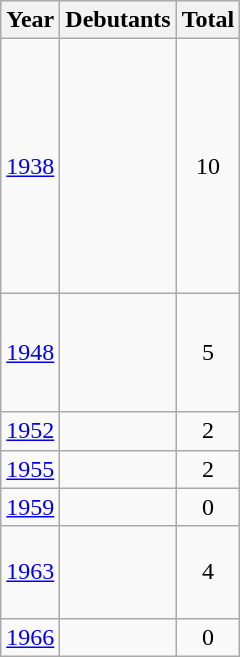<table class="wikitable">
<tr>
<th>Year</th>
<th>Debutants</th>
<th>Total</th>
</tr>
<tr>
<td><a href='#'>1938</a></td>
<td><br><br><br><br><br><br><br><br><br></td>
<td align=center>10</td>
</tr>
<tr>
<td><a href='#'>1948</a></td>
<td><br><br><br><br></td>
<td align=center>5</td>
</tr>
<tr>
<td><a href='#'>1952</a></td>
<td><br></td>
<td align=center>2</td>
</tr>
<tr>
<td><a href='#'>1955</a></td>
<td><br></td>
<td align=center>2</td>
</tr>
<tr>
<td><a href='#'>1959</a></td>
<td></td>
<td align=center>0</td>
</tr>
<tr>
<td><a href='#'>1963</a></td>
<td><br><br><br></td>
<td align=center>4</td>
</tr>
<tr>
<td><a href='#'>1966</a></td>
<td></td>
<td align=center>0</td>
</tr>
</table>
